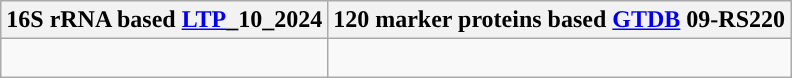<table class="wikitable">
<tr>
<th colspan=1>16S rRNA based <a href='#'>LTP</a>_10_2024</th>
<th colspan=1>120 marker proteins based <a href='#'>GTDB</a> 09-RS220</th>
</tr>
<tr>
<td style="vertical-align:top"><br></td>
<td><br></td>
</tr>
</table>
